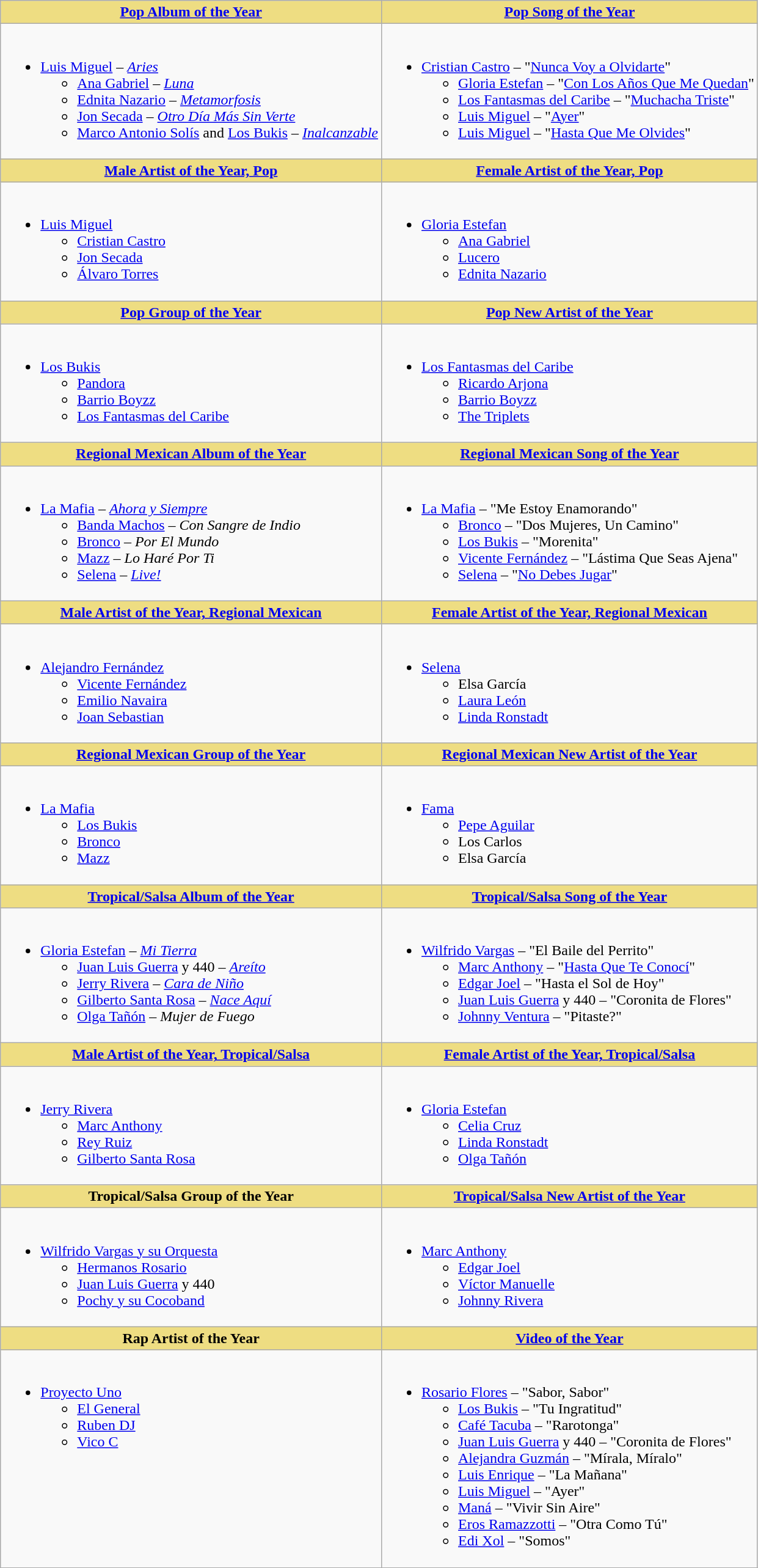<table class=wikitable>
<tr>
<th scope="col" style="background:#EEDD82;" ! style="width="50%"><a href='#'>Pop Album of the Year</a></th>
<th scope="col" style="background:#EEDD82;" ! style="width="50%"><a href='#'>Pop Song of the Year</a></th>
</tr>
<tr>
<td scope="row" valign="top"><br><ul><li><a href='#'>Luis Miguel</a> – <em><a href='#'>Aries</a></em><ul><li><a href='#'>Ana Gabriel</a> – <em><a href='#'>Luna</a></em></li><li><a href='#'>Ednita Nazario</a> – <em><a href='#'>Metamorfosis</a></em></li><li><a href='#'>Jon Secada</a> – <em><a href='#'>Otro Día Más Sin Verte</a></em></li><li><a href='#'>Marco Antonio Solís</a> and <a href='#'>Los Bukis</a> – <em><a href='#'>Inalcanzable</a></em></li></ul></li></ul></td>
<td scope="row" valign="top"><br><ul><li><a href='#'>Cristian Castro</a> – "<a href='#'>Nunca Voy a Olvidarte</a>"<ul><li><a href='#'>Gloria Estefan</a> – "<a href='#'>Con Los Años Que Me Quedan</a>"</li><li><a href='#'>Los Fantasmas del Caribe</a> – "<a href='#'>Muchacha Triste</a>"</li><li><a href='#'>Luis Miguel</a> – "<a href='#'>Ayer</a>"</li><li><a href='#'>Luis Miguel</a> – "<a href='#'>Hasta Que Me Olvides</a>"</li></ul></li></ul></td>
</tr>
<tr>
<th scope="col" style="background:#EEDD82;" ! style="width="50%"><a href='#'>Male Artist of the Year, Pop</a></th>
<th scope="col" style="background:#EEDD82;" ! style="width="50%"><a href='#'>Female Artist of the Year, Pop</a></th>
</tr>
<tr>
<td scope="row" valign="top"><br><ul><li><a href='#'>Luis Miguel</a><ul><li><a href='#'>Cristian Castro</a></li><li><a href='#'>Jon Secada</a></li><li><a href='#'>Álvaro Torres</a></li></ul></li></ul></td>
<td scope="row" valign="top"><br><ul><li><a href='#'>Gloria Estefan</a><ul><li><a href='#'>Ana Gabriel</a></li><li><a href='#'>Lucero</a></li><li><a href='#'>Ednita Nazario</a></li></ul></li></ul></td>
</tr>
<tr>
<th scope="col" style="background:#EEDD82;" ! style="width="50%"><a href='#'>Pop Group of the Year</a></th>
<th scope="col" style="background:#EEDD82;" ! style="width="50%"><a href='#'>Pop New Artist of the Year</a></th>
</tr>
<tr>
<td scope="row" valign="top"><br><ul><li><a href='#'>Los Bukis</a><ul><li><a href='#'>Pandora</a></li><li><a href='#'>Barrio Boyzz</a></li><li><a href='#'>Los Fantasmas del Caribe</a></li></ul></li></ul></td>
<td scope="row" valign="top"><br><ul><li><a href='#'>Los Fantasmas del Caribe</a><ul><li><a href='#'>Ricardo Arjona</a></li><li><a href='#'>Barrio Boyzz</a></li><li><a href='#'>The Triplets</a></li></ul></li></ul></td>
</tr>
<tr>
<th scope="col" style="background:#EEDD82;" ! style="width="50%"><a href='#'>Regional Mexican Album of the Year</a></th>
<th scope="col" style="background:#EEDD82;" ! style="width="50%"><a href='#'>Regional Mexican Song of the Year</a></th>
</tr>
<tr>
<td scope="row" valign="top"><br><ul><li><a href='#'>La Mafia</a> – <em><a href='#'>Ahora y Siempre</a></em><ul><li><a href='#'>Banda Machos</a> – <em>Con Sangre de Indio</em></li><li><a href='#'>Bronco</a> – <em>Por El Mundo</em></li><li><a href='#'>Mazz</a> – <em>Lo Haré Por Ti</em></li><li><a href='#'>Selena</a> – <em><a href='#'>Live!</a></em></li></ul></li></ul></td>
<td scope="row" valign="top"><br><ul><li><a href='#'>La Mafia</a> – "Me Estoy Enamorando"<ul><li><a href='#'>Bronco</a> – "Dos Mujeres, Un Camino"</li><li><a href='#'>Los Bukis</a> – "Morenita"</li><li><a href='#'>Vicente Fernández</a> – "Lástima Que Seas Ajena"</li><li><a href='#'>Selena</a> – "<a href='#'>No Debes Jugar</a>"</li></ul></li></ul></td>
</tr>
<tr>
<th scope="col" style="background:#EEDD82;" ! style="width="50%"><a href='#'>Male Artist of the Year, Regional Mexican</a></th>
<th scope="col" style="background:#EEDD82;" ! style="width="50%"><a href='#'>Female Artist of the Year, Regional Mexican</a></th>
</tr>
<tr>
<td scope="row" valign="top"><br><ul><li><a href='#'>Alejandro Fernández</a><ul><li><a href='#'>Vicente Fernández</a></li><li><a href='#'>Emilio Navaira</a></li><li><a href='#'>Joan Sebastian</a></li></ul></li></ul></td>
<td scope="row" valign="top"><br><ul><li><a href='#'>Selena</a><ul><li>Elsa García</li><li><a href='#'>Laura León</a></li><li><a href='#'>Linda Ronstadt</a></li></ul></li></ul></td>
</tr>
<tr>
<th scope="col" style="background:#EEDD82;" ! style="width="50%"><a href='#'>Regional Mexican Group of the Year</a></th>
<th scope="col" style="background:#EEDD82;" ! style="width="50%"><a href='#'>Regional Mexican New Artist of the Year</a></th>
</tr>
<tr>
<td scope="row" valign="top"><br><ul><li><a href='#'>La Mafia</a><ul><li><a href='#'>Los Bukis</a></li><li><a href='#'>Bronco</a></li><li><a href='#'>Mazz</a></li></ul></li></ul></td>
<td scope="row" valign="top"><br><ul><li><a href='#'>Fama</a><ul><li><a href='#'>Pepe Aguilar</a></li><li>Los Carlos</li><li>Elsa García</li></ul></li></ul></td>
</tr>
<tr>
<th scope="col" style="background:#EEDD82;" ! style="width="50%"><a href='#'>Tropical/Salsa Album of the Year</a></th>
<th scope="col" style="background:#EEDD82;" ! style="width="50%"><a href='#'>Tropical/Salsa Song of the Year</a></th>
</tr>
<tr>
<td scope="row" valign="top"><br><ul><li><a href='#'>Gloria Estefan</a> – <em><a href='#'>Mi Tierra</a></em><ul><li><a href='#'>Juan Luis Guerra</a> y 440 – <em><a href='#'>Areíto</a></em></li><li><a href='#'>Jerry Rivera</a> – <em><a href='#'>Cara de Niño</a></em></li><li><a href='#'>Gilberto Santa Rosa</a> – <em><a href='#'>Nace Aquí</a></em></li><li><a href='#'>Olga Tañón</a> – <em>Mujer de Fuego</em></li></ul></li></ul></td>
<td scope="row" valign="top"><br><ul><li><a href='#'>Wilfrido Vargas</a> – "El Baile del Perrito"<ul><li><a href='#'>Marc Anthony</a> – "<a href='#'>Hasta Que Te Conocí</a>"</li><li><a href='#'>Edgar Joel</a> – "Hasta el Sol de Hoy"</li><li><a href='#'>Juan Luis Guerra</a> y 440 – "Coronita de Flores"</li><li><a href='#'>Johnny Ventura</a> – "Pitaste?"</li></ul></li></ul></td>
</tr>
<tr>
<th scope="col" style="background:#EEDD82;" ! style="width="50%"><a href='#'>Male Artist of the Year, Tropical/Salsa</a></th>
<th scope="col" style="background:#EEDD82;" ! style="width="50%"><a href='#'>Female Artist of the Year, Tropical/Salsa</a></th>
</tr>
<tr>
<td scope="row" valign="top"><br><ul><li><a href='#'>Jerry Rivera</a><ul><li><a href='#'>Marc Anthony</a></li><li><a href='#'>Rey Ruiz</a></li><li><a href='#'>Gilberto Santa Rosa</a></li></ul></li></ul></td>
<td scope="row" valign="top"><br><ul><li><a href='#'>Gloria Estefan</a><ul><li><a href='#'>Celia Cruz</a></li><li><a href='#'>Linda Ronstadt</a></li><li><a href='#'>Olga Tañón</a></li></ul></li></ul></td>
</tr>
<tr>
<th scope="col" style="background:#EEDD82;" ! style="width="50%">Tropical/Salsa Group of the Year</th>
<th scope="col" style="background:#EEDD82;" ! style="width="50%"><a href='#'>Tropical/Salsa New Artist of the Year</a></th>
</tr>
<tr>
<td scope="row" valign="top"><br><ul><li><a href='#'>Wilfrido Vargas y su Orquesta</a><ul><li><a href='#'>Hermanos Rosario</a></li><li><a href='#'>Juan Luis Guerra</a> y 440</li><li><a href='#'>Pochy y su Cocoband</a></li></ul></li></ul></td>
<td scope="row" valign="top"><br><ul><li><a href='#'>Marc Anthony</a><ul><li><a href='#'>Edgar Joel</a></li><li><a href='#'>Víctor Manuelle</a></li><li><a href='#'>Johnny Rivera</a></li></ul></li></ul></td>
</tr>
<tr>
<th scope="col" style="background:#EEDD82;" ! style="width="50%">Rap Artist of the Year</th>
<th scope="col" style="background:#EEDD82;" ! style="width="50%"><a href='#'>Video of the Year</a></th>
</tr>
<tr>
<td scope="row" valign="top"><br><ul><li><a href='#'>Proyecto Uno</a><ul><li><a href='#'>El General</a></li><li><a href='#'>Ruben DJ</a></li><li><a href='#'>Vico C</a></li></ul></li></ul></td>
<td scope="row" valign="top"><br><ul><li><a href='#'>Rosario Flores</a> – "Sabor, Sabor"<ul><li><a href='#'>Los Bukis</a> – "Tu Ingratitud"</li><li><a href='#'>Café Tacuba</a> – "Rarotonga"</li><li><a href='#'>Juan Luis Guerra</a> y 440 – "Coronita de Flores"</li><li><a href='#'>Alejandra Guzmán</a> – "Mírala, Míralo"</li><li><a href='#'>Luis Enrique</a> – "La Mañana"</li><li><a href='#'>Luis Miguel</a> – "Ayer"</li><li><a href='#'>Maná</a> – "Vivir Sin Aire"</li><li><a href='#'>Eros Ramazzotti</a> – "Otra Como Tú"</li><li><a href='#'>Edi Xol</a> – "Somos"</li></ul></li></ul></td>
</tr>
<tr>
</tr>
</table>
